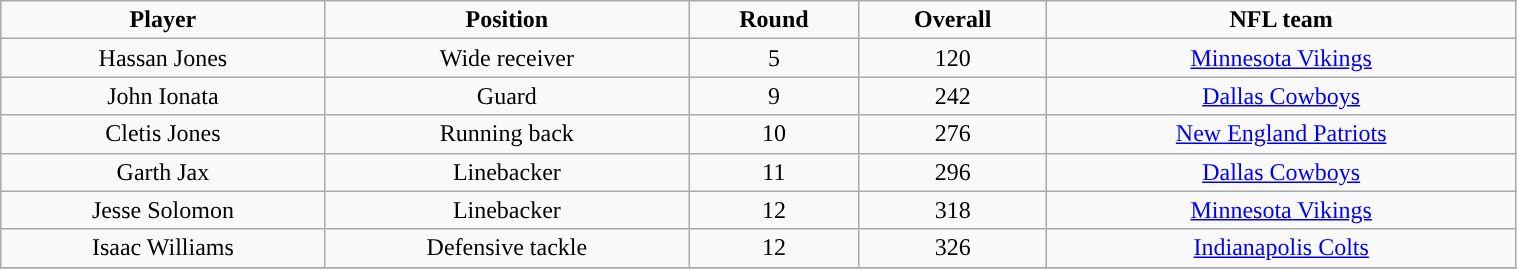<table class="wikitable" width="80%">
<tr align="center">
<td><strong>Player</strong></td>
<td><strong>Position</strong></td>
<td><strong>Round</strong></td>
<td><strong>Overall</strong></td>
<td><strong>NFL team</strong></td>
</tr>
<tr align="center" bgcolor="">
<td>Hassan Jones</td>
<td>Wide receiver</td>
<td>5</td>
<td>120</td>
<td><a href='#'>Minnesota Vikings</a></td>
</tr>
<tr align="center" bgcolor="">
<td>John Ionata</td>
<td>Guard</td>
<td>9</td>
<td>242</td>
<td><a href='#'>Dallas Cowboys</a></td>
</tr>
<tr align="center" bgcolor="">
<td>Cletis Jones</td>
<td>Running back</td>
<td>10</td>
<td>276</td>
<td><a href='#'>New England Patriots</a></td>
</tr>
<tr align="center" bgcolor="">
<td>Garth Jax</td>
<td>Linebacker</td>
<td>11</td>
<td>296</td>
<td><a href='#'>Dallas Cowboys</a></td>
</tr>
<tr align="center" bgcolor="">
<td>Jesse Solomon</td>
<td>Linebacker</td>
<td>12</td>
<td>318</td>
<td><a href='#'>Minnesota Vikings</a></td>
</tr>
<tr align="center" bgcolor="">
<td>Isaac Williams</td>
<td>Defensive tackle</td>
<td>12</td>
<td>326</td>
<td><a href='#'>Indianapolis Colts</a></td>
</tr>
<tr align="center" bgcolor="">
</tr>
</table>
